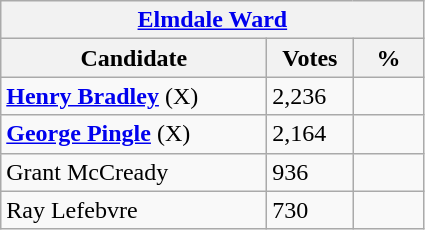<table class="wikitable">
<tr>
<th colspan="3"><a href='#'>Elmdale Ward</a></th>
</tr>
<tr>
<th style="width: 170px">Candidate</th>
<th style="width: 50px">Votes</th>
<th style="width: 40px">%</th>
</tr>
<tr>
<td><strong><a href='#'>Henry Bradley</a></strong> (X)</td>
<td>2,236</td>
<td></td>
</tr>
<tr>
<td><strong><a href='#'>George Pingle</a></strong> (X)</td>
<td>2,164</td>
<td></td>
</tr>
<tr>
<td>Grant McCready</td>
<td>936</td>
<td></td>
</tr>
<tr>
<td>Ray Lefebvre</td>
<td>730</td>
<td></td>
</tr>
</table>
